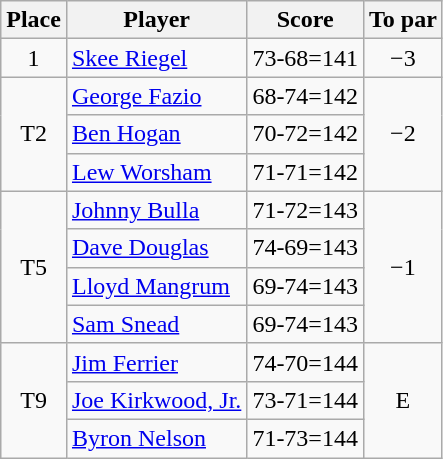<table class="wikitable">
<tr>
<th>Place</th>
<th>Player</th>
<th>Score</th>
<th>To par</th>
</tr>
<tr>
<td align="center">1</td>
<td> <a href='#'>Skee Riegel</a></td>
<td>73-68=141</td>
<td align="center">−3</td>
</tr>
<tr>
<td rowspan="3" align="center">T2</td>
<td> <a href='#'>George Fazio</a></td>
<td>68-74=142</td>
<td rowspan="3" align="center">−2</td>
</tr>
<tr>
<td> <a href='#'>Ben Hogan</a></td>
<td>70-72=142</td>
</tr>
<tr>
<td> <a href='#'>Lew Worsham</a></td>
<td>71-71=142</td>
</tr>
<tr>
<td rowspan="4" align="center">T5</td>
<td> <a href='#'>Johnny Bulla</a></td>
<td>71-72=143</td>
<td rowspan="4" align="center">−1</td>
</tr>
<tr>
<td> <a href='#'>Dave Douglas</a></td>
<td>74-69=143</td>
</tr>
<tr>
<td> <a href='#'>Lloyd Mangrum</a></td>
<td>69-74=143</td>
</tr>
<tr>
<td> <a href='#'>Sam Snead</a></td>
<td>69-74=143</td>
</tr>
<tr>
<td rowspan="3" align="center">T9</td>
<td> <a href='#'>Jim Ferrier</a></td>
<td>74-70=144</td>
<td rowspan="3" align="center">E</td>
</tr>
<tr>
<td> <a href='#'>Joe Kirkwood, Jr.</a></td>
<td>73-71=144</td>
</tr>
<tr>
<td> <a href='#'>Byron Nelson</a></td>
<td>71-73=144</td>
</tr>
</table>
